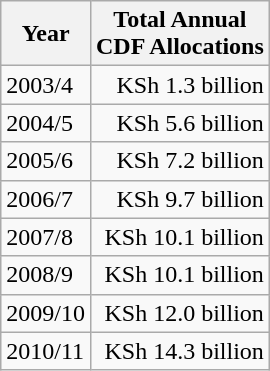<table class=wikitable>
<tr>
<th>Year</th>
<th>Total Annual<br>CDF Allocations</th>
</tr>
<tr>
<td>2003/4</td>
<td align=right>KSh 1.3 billion</td>
</tr>
<tr>
<td>2004/5</td>
<td align=right>KSh  5.6 billion</td>
</tr>
<tr>
<td>2005/6</td>
<td align=right>KSh  7.2 billion</td>
</tr>
<tr>
<td>2006/7</td>
<td align=right>KSh  9.7 billion</td>
</tr>
<tr>
<td>2007/8</td>
<td align=right>KSh 10.1 billion</td>
</tr>
<tr>
<td>2008/9</td>
<td align=right>KSh 10.1 billion</td>
</tr>
<tr>
<td>2009/10</td>
<td align=right>KSh 12.0 billion</td>
</tr>
<tr>
<td>2010/11</td>
<td align=right>KSh 14.3 billion</td>
</tr>
</table>
